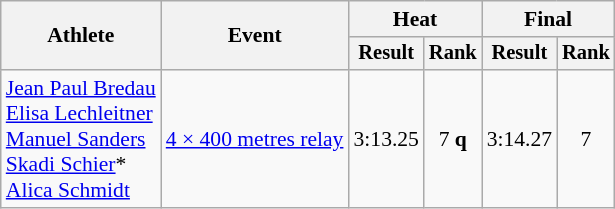<table class="wikitable" style="font-size:90%">
<tr>
<th rowspan="2">Athlete</th>
<th rowspan="2">Event</th>
<th colspan="2">Heat</th>
<th colspan="2">Final</th>
</tr>
<tr style="font-size:95%">
<th>Result</th>
<th>Rank</th>
<th>Result</th>
<th>Rank</th>
</tr>
<tr align=center>
<td align=left><a href='#'>Jean Paul Bredau</a><br><a href='#'>Elisa Lechleitner</a><br><a href='#'>Manuel Sanders</a><br><a href='#'>Skadi Schier</a>*<br><a href='#'>Alica Schmidt</a></td>
<td align=left><a href='#'>4 × 400 metres relay</a></td>
<td>3:13.25 </td>
<td>7 <strong>q</strong></td>
<td>3:14.27</td>
<td>7</td>
</tr>
</table>
